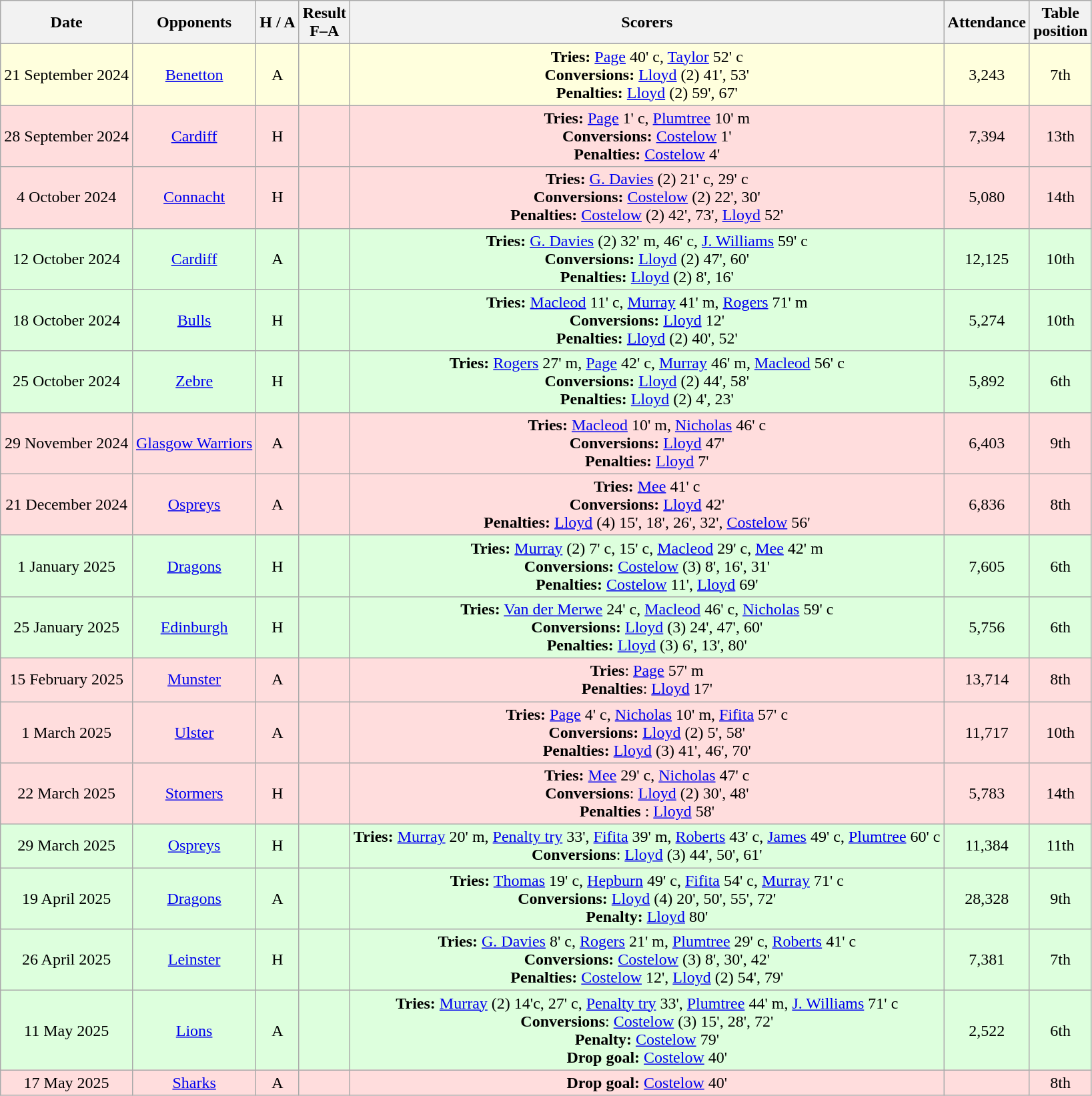<table class="wikitable" style="text-align:center">
<tr>
<th>Date</th>
<th>Opponents</th>
<th>H / A</th>
<th>Result<br>F–A</th>
<th>Scorers</th>
<th>Attendance</th>
<th>Table<br>position</th>
</tr>
<tr bgcolor="#ffffdd">
<td>21 September 2024</td>
<td><a href='#'>Benetton</a></td>
<td>A</td>
<td></td>
<td><strong>Tries:</strong> <a href='#'>Page</a> 40' c, <a href='#'>Taylor</a> 52' c<br><strong>Conversions:</strong> <a href='#'>Lloyd</a> (2) 41', 53'<br><strong>Penalties:</strong> <a href='#'>Lloyd</a> (2) 59', 67'</td>
<td>3,243</td>
<td>7th</td>
</tr>
<tr bgcolor="#ffdddd">
<td>28 September 2024</td>
<td><a href='#'>Cardiff</a></td>
<td>H</td>
<td></td>
<td><strong>Tries:</strong> <a href='#'>Page</a> 1' c, <a href='#'>Plumtree</a> 10' m<br><strong>Conversions:</strong> <a href='#'>Costelow</a> 1'<br><strong>Penalties:</strong> <a href='#'>Costelow</a> 4'</td>
<td>7,394</td>
<td>13th</td>
</tr>
<tr bgcolor="#ffdddd">
<td>4 October 2024</td>
<td><a href='#'>Connacht</a></td>
<td>H</td>
<td></td>
<td><strong>Tries:</strong> <a href='#'>G. Davies</a> (2) 21' c, 29' c<br><strong>Conversions:</strong> <a href='#'>Costelow</a> (2) 22', 30'<br><strong>Penalties:</strong> <a href='#'>Costelow</a> (2) 42', 73', <a href='#'>Lloyd</a> 52'</td>
<td>5,080</td>
<td>14th</td>
</tr>
<tr bgcolor="#ddffdd">
<td>12 October 2024</td>
<td><a href='#'>Cardiff</a></td>
<td>A</td>
<td></td>
<td><strong>Tries:</strong> <a href='#'>G. Davies</a> (2) 32' m, 46' c, <a href='#'>J. Williams</a> 59' c<br><strong>Conversions:</strong> <a href='#'>Lloyd</a> (2) 47', 60'<br><strong>Penalties:</strong> <a href='#'>Lloyd</a> (2) 8', 16'</td>
<td>12,125</td>
<td>10th</td>
</tr>
<tr bgcolor="#ddffdd">
<td>18 October 2024</td>
<td><a href='#'>Bulls</a></td>
<td>H</td>
<td></td>
<td><strong>Tries:</strong> <a href='#'>Macleod</a> 11' c, <a href='#'>Murray</a> 41' m, <a href='#'>Rogers</a> 71' m<br><strong>Conversions:</strong> <a href='#'>Lloyd</a> 12'<br><strong>Penalties:</strong> <a href='#'>Lloyd</a> (2) 40', 52'</td>
<td>5,274</td>
<td>10th</td>
</tr>
<tr bgcolor="#ddffdd">
<td>25 October 2024</td>
<td><a href='#'>Zebre</a></td>
<td>H</td>
<td></td>
<td><strong>Tries:</strong> <a href='#'>Rogers</a> 27' m, <a href='#'>Page</a> 42' c, <a href='#'>Murray</a> 46' m, <a href='#'>Macleod</a> 56' c<br><strong>Conversions:</strong> <a href='#'>Lloyd</a> (2) 44', 58'<br><strong>Penalties:</strong> <a href='#'>Lloyd</a> (2) 4', 23'</td>
<td>5,892</td>
<td>6th</td>
</tr>
<tr bgcolor="#ffdddd">
<td>29 November 2024</td>
<td><a href='#'>Glasgow Warriors</a></td>
<td>A</td>
<td></td>
<td><strong>Tries:</strong> <a href='#'>Macleod</a> 10' m, <a href='#'>Nicholas</a> 46' c<br><strong>Conversions:</strong> <a href='#'>Lloyd</a> 47'<br><strong>Penalties:</strong> <a href='#'>Lloyd</a> 7'</td>
<td>6,403</td>
<td>9th</td>
</tr>
<tr bgcolor="#ffdddd">
<td>21 December 2024</td>
<td><a href='#'>Ospreys</a></td>
<td>A</td>
<td></td>
<td><strong>Tries:</strong> <a href='#'>Mee</a> 41' c<br><strong>Conversions:</strong> <a href='#'>Lloyd</a> 42'<br><strong>Penalties:</strong> <a href='#'>Lloyd</a> (4) 15', 18', 26', 32', <a href='#'>Costelow</a> 56'</td>
<td>6,836</td>
<td>8th</td>
</tr>
<tr bgcolor="#ddffdd">
<td>1 January 2025</td>
<td><a href='#'>Dragons</a></td>
<td>H</td>
<td></td>
<td><strong>Tries:</strong> <a href='#'>Murray</a> (2) 7' c, 15' c, <a href='#'>Macleod</a> 29' c, <a href='#'>Mee</a> 42' m<br><strong>Conversions:</strong> <a href='#'>Costelow</a> (3) 8', 16', 31'<br><strong>Penalties:</strong> <a href='#'>Costelow</a> 11', <a href='#'>Lloyd</a> 69'</td>
<td>7,605</td>
<td>6th</td>
</tr>
<tr bgcolor="#ddffdd">
<td>25 January 2025</td>
<td><a href='#'>Edinburgh</a></td>
<td>H</td>
<td></td>
<td><strong>Tries:</strong> <a href='#'>Van der Merwe</a> 24' c, <a href='#'>Macleod</a> 46' c, <a href='#'>Nicholas</a> 59' c<br><strong>Conversions:</strong> <a href='#'>Lloyd</a> (3) 24', 47', 60'<br><strong>Penalties:</strong> <a href='#'>Lloyd</a> (3) 6', 13', 80'</td>
<td>5,756</td>
<td>6th</td>
</tr>
<tr bgcolor="#ffdddd">
<td>15 February 2025</td>
<td><a href='#'>Munster</a></td>
<td>A</td>
<td></td>
<td><strong>Tries</strong>: <a href='#'>Page</a> 57' m<br><strong>Penalties</strong>: <a href='#'>Lloyd</a> 17'</td>
<td>13,714</td>
<td>8th</td>
</tr>
<tr bgcolor="#ffdddd">
<td>1 March 2025</td>
<td><a href='#'>Ulster</a></td>
<td>A</td>
<td></td>
<td><strong>Tries:</strong> <a href='#'>Page</a> 4' c, <a href='#'>Nicholas</a> 10' m, <a href='#'>Fifita</a> 57' c<br><strong>Conversions:</strong> <a href='#'>Lloyd</a> (2) 5', 58'<br><strong>Penalties:</strong> <a href='#'>Lloyd</a> (3) 41', 46', 70'</td>
<td>11,717</td>
<td>10th</td>
</tr>
<tr bgcolor="#ffdddd">
<td>22 March 2025</td>
<td><a href='#'>Stormers</a></td>
<td>H</td>
<td></td>
<td><strong>Tries:</strong> <a href='#'>Mee</a> 29' c, <a href='#'>Nicholas</a> 47' c<br><strong>Conversions</strong>: <a href='#'>Lloyd</a> (2) 30', 48'<br><strong>Penalties</strong> : <a href='#'>Lloyd</a> 58'</td>
<td>5,783</td>
<td>14th</td>
</tr>
<tr bgcolor="#ddffdd">
<td>29 March 2025</td>
<td><a href='#'>Ospreys</a></td>
<td>H</td>
<td></td>
<td><strong>Tries:</strong> <a href='#'>Murray</a> 20' m, <a href='#'>Penalty try</a> 33', <a href='#'>Fifita</a> 39' m, <a href='#'>Roberts</a> 43' c, <a href='#'>James</a> 49' c, <a href='#'>Plumtree</a> 60' c<br><strong>Conversions</strong>: <a href='#'>Lloyd</a> (3) 44', 50', 61'</td>
<td>11,384</td>
<td>11th</td>
</tr>
<tr bgcolor="#ddffdd">
<td>19 April 2025</td>
<td><a href='#'>Dragons</a></td>
<td>A</td>
<td></td>
<td><strong>Tries:</strong> <a href='#'>Thomas</a> 19' c, <a href='#'>Hepburn</a> 49' c, <a href='#'>Fifita</a> 54' c, <a href='#'>Murray</a> 71' c<br><strong>Conversions:</strong> <a href='#'>Lloyd</a> (4) 20', 50', 55', 72'<br><strong>Penalty:</strong> <a href='#'>Lloyd</a> 80'</td>
<td>28,328</td>
<td>9th</td>
</tr>
<tr bgcolor="#ddffdd">
<td>26 April 2025</td>
<td><a href='#'>Leinster</a></td>
<td>H</td>
<td></td>
<td><strong>Tries:</strong> <a href='#'>G. Davies</a> 8' c, <a href='#'>Rogers</a> 21' m, <a href='#'>Plumtree</a> 29' c, <a href='#'>Roberts</a> 41' c<br><strong>Conversions:</strong> <a href='#'>Costelow</a> (3) 8', 30', 42'<br><strong>Penalties:</strong> <a href='#'>Costelow</a> 12', <a href='#'>Lloyd</a> (2) 54', 79'</td>
<td>7,381</td>
<td>7th</td>
</tr>
<tr bgcolor="#ddffdd">
<td>11 May 2025</td>
<td><a href='#'>Lions</a></td>
<td>A</td>
<td></td>
<td><strong>Tries:</strong> <a href='#'>Murray</a> (2) 14'c, 27' c, <a href='#'>Penalty try</a> 33', <a href='#'>Plumtree</a> 44' m, <a href='#'>J. Williams</a> 71' c<br><strong>Conversions</strong>: <a href='#'>Costelow</a> (3) 15', 28', 72'<br><strong>Penalty:</strong> <a href='#'>Costelow</a> 79'<br><strong>Drop goal:</strong> <a href='#'>Costelow</a> 40'</td>
<td>2,522</td>
<td>6th</td>
</tr>
<tr bgcolor="#ffdddd">
<td>17 May 2025</td>
<td><a href='#'>Sharks</a></td>
<td>A</td>
<td></td>
<td><strong>Drop goal:</strong> <a href='#'>Costelow</a> 40'</td>
<td></td>
<td>8th</td>
</tr>
</table>
